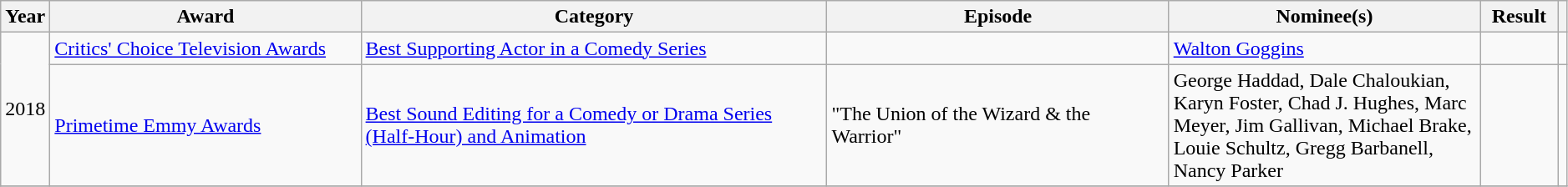<table class="wikitable sortable plainrowheaders" style="width:99%;">
<tr>
<th width="3%">Year</th>
<th width="20%">Award</th>
<th width="30%">Category</th>
<th width="22%">Episode</th>
<th width="20%">Nominee(s)</th>
<th width="6%">Result</th>
<th scope="col" class="unsortable" width="3%"></th>
</tr>
<tr>
<td rowspan="2">2018</td>
<td><a href='#'>Critics' Choice Television Awards</a></td>
<td><a href='#'>Best Supporting Actor in a Comedy Series</a></td>
<td></td>
<td><a href='#'>Walton Goggins</a></td>
<td></td>
<td></td>
</tr>
<tr>
<td><a href='#'>Primetime Emmy Awards</a></td>
<td><a href='#'>Best Sound Editing for a Comedy or Drama Series (Half-Hour) and Animation</a></td>
<td>"The Union of the Wizard & the Warrior"</td>
<td>George Haddad, Dale Chaloukian, Karyn Foster, Chad J. Hughes, Marc Meyer, Jim Gallivan, Michael Brake, Louie Schultz, Gregg Barbanell, Nancy Parker</td>
<td></td>
<td></td>
</tr>
<tr>
</tr>
</table>
